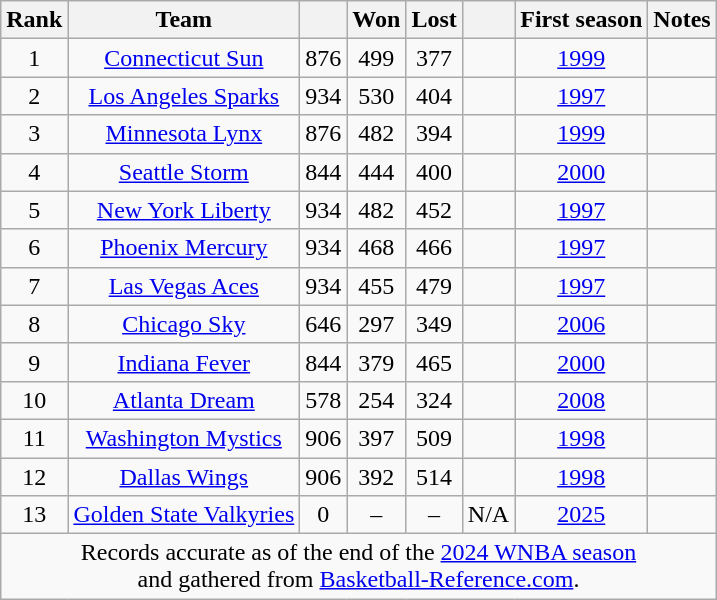<table class="wikitable sortable" style="text-align: center;">
<tr align="center">
<th>Rank</th>
<th>Team</th>
<th></th>
<th>Won</th>
<th>Lost</th>
<th></th>
<th>First season</th>
<th>Notes</th>
</tr>
<tr>
<td>1</td>
<td><a href='#'>Connecticut Sun</a></td>
<td>876</td>
<td>499</td>
<td>377</td>
<td></td>
<td><a href='#'>1999</a></td>
<td></td>
</tr>
<tr>
<td>2</td>
<td><a href='#'>Los Angeles Sparks</a></td>
<td>934</td>
<td>530</td>
<td>404</td>
<td></td>
<td><a href='#'>1997</a></td>
<td></td>
</tr>
<tr>
<td>3</td>
<td><a href='#'>Minnesota Lynx</a></td>
<td>876</td>
<td>482</td>
<td>394</td>
<td></td>
<td><a href='#'>1999</a></td>
<td></td>
</tr>
<tr>
<td>4</td>
<td><a href='#'>Seattle Storm</a></td>
<td>844</td>
<td>444</td>
<td>400</td>
<td></td>
<td><a href='#'>2000</a></td>
<td></td>
</tr>
<tr>
<td>5</td>
<td><a href='#'>New York Liberty</a></td>
<td>934</td>
<td>482</td>
<td>452</td>
<td></td>
<td><a href='#'>1997</a></td>
<td></td>
</tr>
<tr>
<td>6</td>
<td><a href='#'>Phoenix Mercury</a></td>
<td>934</td>
<td>468</td>
<td>466</td>
<td></td>
<td><a href='#'>1997</a></td>
<td></td>
</tr>
<tr>
<td>7</td>
<td><a href='#'>Las Vegas Aces</a></td>
<td>934</td>
<td>455</td>
<td>479</td>
<td></td>
<td><a href='#'>1997</a></td>
<td></td>
</tr>
<tr>
<td>8</td>
<td><a href='#'>Chicago Sky</a></td>
<td>646</td>
<td>297</td>
<td>349</td>
<td></td>
<td><a href='#'>2006</a></td>
<td></td>
</tr>
<tr>
<td>9</td>
<td><a href='#'>Indiana Fever</a></td>
<td>844</td>
<td>379</td>
<td>465</td>
<td></td>
<td><a href='#'>2000</a></td>
<td></td>
</tr>
<tr>
<td>10</td>
<td><a href='#'>Atlanta Dream</a></td>
<td>578</td>
<td>254</td>
<td>324</td>
<td></td>
<td><a href='#'>2008</a></td>
<td></td>
</tr>
<tr>
<td>11</td>
<td><a href='#'>Washington Mystics</a></td>
<td>906</td>
<td>397</td>
<td>509</td>
<td></td>
<td><a href='#'>1998</a></td>
<td></td>
</tr>
<tr>
<td>12</td>
<td><a href='#'>Dallas Wings</a></td>
<td>906</td>
<td>392</td>
<td>514</td>
<td></td>
<td><a href='#'>1998</a></td>
<td></td>
</tr>
<tr>
<td>13</td>
<td><a href='#'>Golden State Valkyries</a></td>
<td>0</td>
<td>–</td>
<td>–</td>
<td>N/A</td>
<td><a href='#'>2025</a></td>
<td></td>
</tr>
<tr class="sortbottom">
<td style="text-align:center;" colspan="8">Records accurate as of the end of the <a href='#'>2024 WNBA season</a><br>and gathered from <a href='#'>Basketball-Reference.com</a>.</td>
</tr>
</table>
